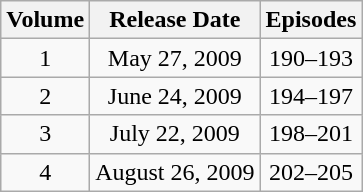<table class="wikitable" style="text-align:center;">
<tr>
<th>Volume</th>
<th>Release Date</th>
<th>Episodes</th>
</tr>
<tr>
<td>1</td>
<td>May 27, 2009</td>
<td>190–193</td>
</tr>
<tr>
<td>2</td>
<td>June 24, 2009</td>
<td>194–197</td>
</tr>
<tr>
<td>3</td>
<td>July 22, 2009</td>
<td>198–201</td>
</tr>
<tr>
<td>4</td>
<td>August 26, 2009</td>
<td>202–205</td>
</tr>
</table>
